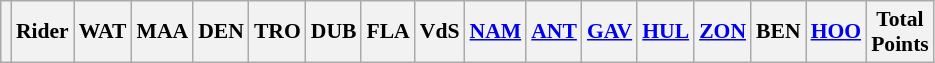<table class="wikitable" style="font-size: 90%; text-align:center">
<tr style="vertical-align:middle;">
<th style="vertical-align:middle"></th>
<th style="vertical-align:middle;background">Rider</th>
<th>WAT<br></th>
<th>MAA<br></th>
<th>DEN<br></th>
<th>TRO<br></th>
<th>DUB<br></th>
<th>FLA<br></th>
<th>VdS<br></th>
<th><a href='#'>NAM</a><br></th>
<th><a href='#'>ANT</a><br></th>
<th><a href='#'>GAV</a><br></th>
<th><a href='#'>HUL</a><br></th>
<th><a href='#'>ZON</a><br></th>
<th>BEN<br></th>
<th><a href='#'>HOO</a><br></th>
<th align="center">Total<br>Points</th>
</tr>
</table>
